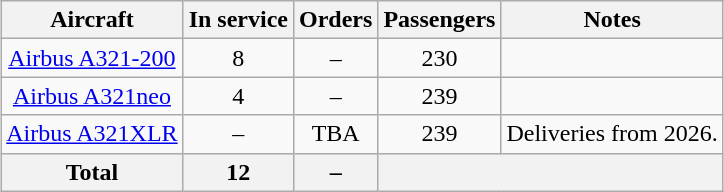<table class="wikitable" style="text-align:center;margin:auto;">
<tr>
<th>Aircraft</th>
<th>In service</th>
<th>Orders</th>
<th>Passengers</th>
<th>Notes</th>
</tr>
<tr>
<td><a href='#'>Airbus A321-200</a></td>
<td>8</td>
<td>–</td>
<td>230</td>
<td></td>
</tr>
<tr>
<td><a href='#'>Airbus A321neo</a></td>
<td>4</td>
<td>–</td>
<td>239</td>
<td></td>
</tr>
<tr>
<td><a href='#'>Airbus A321XLR</a></td>
<td>–</td>
<td>TBA</td>
<td>239</td>
<td>Deliveries from 2026.</td>
</tr>
<tr>
<th>Total</th>
<th>12</th>
<th>–</th>
<th colspan="2"></th>
</tr>
</table>
